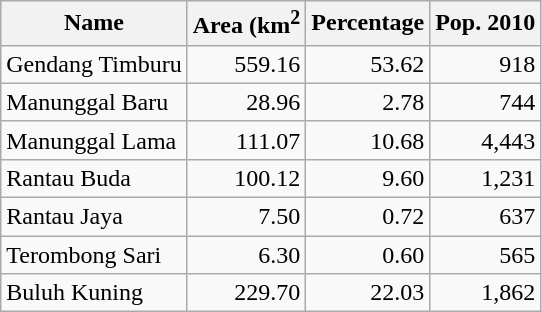<table class="wikitable sortable">
<tr>
<th>Name</th>
<th>Area (km<sup>2</sup></th>
<th>Percentage</th>
<th>Pop. 2010</th>
</tr>
<tr>
<td>Gendang Timburu</td>
<td style="text-align:right;">559.16</td>
<td style="text-align:right;">53.62</td>
<td style="text-align:right;">918</td>
</tr>
<tr>
<td>Manunggal Baru</td>
<td style="text-align:right;">28.96</td>
<td style="text-align:right;">2.78</td>
<td style="text-align:right;">744</td>
</tr>
<tr>
<td>Manunggal Lama</td>
<td style="text-align:right;">111.07</td>
<td style="text-align:right;">10.68</td>
<td style="text-align:right;">4,443</td>
</tr>
<tr>
<td>Rantau Buda</td>
<td style="text-align:right;">100.12</td>
<td style="text-align:right;">9.60</td>
<td style="text-align:right;">1,231</td>
</tr>
<tr>
<td>Rantau Jaya</td>
<td style="text-align:right;">7.50</td>
<td style="text-align:right;">0.72</td>
<td style="text-align:right;">637</td>
</tr>
<tr>
<td>Terombong Sari</td>
<td style="text-align:right;">6.30</td>
<td style="text-align:right;">0.60</td>
<td style="text-align:right;">565</td>
</tr>
<tr>
<td>Buluh Kuning</td>
<td style="text-align:right;">229.70</td>
<td style="text-align:right;">22.03</td>
<td style="text-align:right;">1,862</td>
</tr>
</table>
